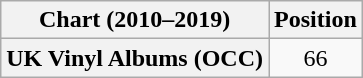<table class="wikitable plainrowheaders" style="text-align:center;">
<tr>
<th scope="col">Chart (2010–2019)</th>
<th scope="col">Position</th>
</tr>
<tr>
<th scope="row">UK Vinyl Albums (OCC)</th>
<td align="center">66</td>
</tr>
</table>
